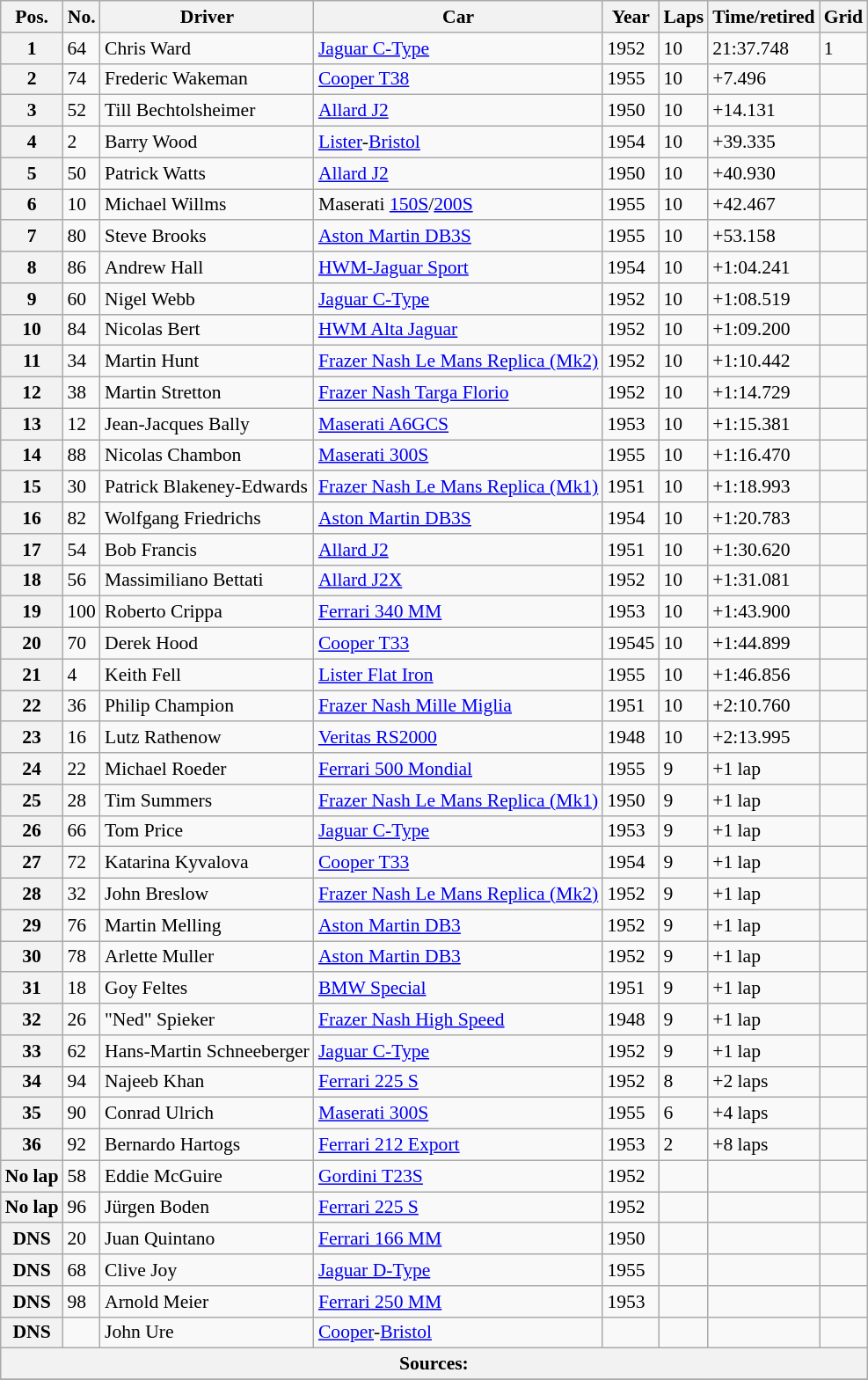<table class="wikitable" style="font-size:90%">
<tr>
<th>Pos.</th>
<th>No.</th>
<th>Driver</th>
<th>Car</th>
<th>Year</th>
<th>Laps</th>
<th>Time/retired</th>
<th>Grid</th>
</tr>
<tr>
<th>1</th>
<td>64</td>
<td> Chris Ward</td>
<td><a href='#'>Jaguar C-Type</a></td>
<td>1952</td>
<td>10</td>
<td>21:37.748</td>
<td>1</td>
</tr>
<tr>
<th>2</th>
<td>74</td>
<td> Frederic Wakeman</td>
<td><a href='#'>Cooper T38</a></td>
<td>1955</td>
<td>10</td>
<td>+7.496</td>
<td></td>
</tr>
<tr>
<th>3</th>
<td>52</td>
<td> Till Bechtolsheimer</td>
<td><a href='#'>Allard J2</a></td>
<td>1950</td>
<td>10</td>
<td>+14.131</td>
<td></td>
</tr>
<tr>
<th>4</th>
<td>2</td>
<td> Barry Wood</td>
<td><a href='#'>Lister</a>-<a href='#'>Bristol</a></td>
<td>1954</td>
<td>10</td>
<td>+39.335</td>
<td></td>
</tr>
<tr>
<th>5</th>
<td>50</td>
<td> Patrick Watts</td>
<td><a href='#'>Allard J2</a></td>
<td>1950</td>
<td>10</td>
<td>+40.930</td>
<td></td>
</tr>
<tr>
<th>6</th>
<td>10</td>
<td> Michael Willms</td>
<td>Maserati <a href='#'>150S</a>/<a href='#'>200S</a></td>
<td>1955</td>
<td>10</td>
<td>+42.467</td>
<td></td>
</tr>
<tr>
<th>7</th>
<td>80</td>
<td> Steve Brooks</td>
<td><a href='#'>Aston Martin DB3S</a></td>
<td>1955</td>
<td>10</td>
<td>+53.158</td>
<td></td>
</tr>
<tr>
<th>8</th>
<td>86</td>
<td> Andrew Hall</td>
<td><a href='#'>HWM-Jaguar Sport</a></td>
<td>1954</td>
<td>10</td>
<td>+1:04.241</td>
<td></td>
</tr>
<tr>
<th>9</th>
<td>60</td>
<td> Nigel Webb</td>
<td><a href='#'>Jaguar C-Type</a></td>
<td>1952</td>
<td>10</td>
<td>+1:08.519</td>
<td></td>
</tr>
<tr>
<th>10</th>
<td>84</td>
<td> Nicolas Bert</td>
<td><a href='#'>HWM Alta Jaguar</a></td>
<td>1952</td>
<td>10</td>
<td>+1:09.200</td>
<td></td>
</tr>
<tr>
<th>11</th>
<td>34</td>
<td> Martin Hunt</td>
<td><a href='#'>Frazer Nash Le Mans Replica (Mk2)</a></td>
<td>1952</td>
<td>10</td>
<td>+1:10.442</td>
<td></td>
</tr>
<tr>
<th>12</th>
<td>38</td>
<td> Martin Stretton</td>
<td><a href='#'>Frazer Nash Targa Florio</a></td>
<td>1952</td>
<td>10</td>
<td>+1:14.729</td>
<td></td>
</tr>
<tr>
<th>13</th>
<td>12</td>
<td> Jean-Jacques Bally</td>
<td><a href='#'>Maserati A6GCS</a></td>
<td>1953</td>
<td>10</td>
<td>+1:15.381</td>
<td></td>
</tr>
<tr>
<th>14</th>
<td>88</td>
<td> Nicolas Chambon</td>
<td><a href='#'>Maserati 300S</a></td>
<td>1955</td>
<td>10</td>
<td>+1:16.470</td>
<td></td>
</tr>
<tr>
<th>15</th>
<td>30</td>
<td> Patrick Blakeney-Edwards</td>
<td><a href='#'>Frazer Nash Le Mans Replica (Mk1)</a></td>
<td>1951</td>
<td>10</td>
<td>+1:18.993</td>
<td></td>
</tr>
<tr>
<th>16</th>
<td>82</td>
<td> Wolfgang Friedrichs</td>
<td><a href='#'>Aston Martin DB3S</a></td>
<td>1954</td>
<td>10</td>
<td>+1:20.783</td>
<td></td>
</tr>
<tr>
<th>17</th>
<td>54</td>
<td> Bob Francis</td>
<td><a href='#'>Allard J2</a></td>
<td>1951</td>
<td>10</td>
<td>+1:30.620</td>
<td></td>
</tr>
<tr>
<th>18</th>
<td>56</td>
<td> Massimiliano Bettati</td>
<td><a href='#'>Allard J2X</a></td>
<td>1952</td>
<td>10</td>
<td>+1:31.081</td>
<td></td>
</tr>
<tr>
<th>19</th>
<td>100</td>
<td> Roberto Crippa</td>
<td><a href='#'>Ferrari 340 MM</a></td>
<td>1953</td>
<td>10</td>
<td>+1:43.900</td>
<td></td>
</tr>
<tr>
<th>20</th>
<td>70</td>
<td> Derek Hood</td>
<td><a href='#'>Cooper T33</a></td>
<td>19545</td>
<td>10</td>
<td>+1:44.899</td>
<td></td>
</tr>
<tr>
<th>21</th>
<td>4</td>
<td> Keith Fell</td>
<td><a href='#'>Lister Flat Iron</a></td>
<td>1955</td>
<td>10</td>
<td>+1:46.856</td>
<td></td>
</tr>
<tr>
<th>22</th>
<td>36</td>
<td> Philip Champion</td>
<td><a href='#'>Frazer Nash Mille Miglia</a></td>
<td>1951</td>
<td>10</td>
<td>+2:10.760</td>
<td></td>
</tr>
<tr>
<th>23</th>
<td>16</td>
<td> Lutz Rathenow</td>
<td><a href='#'>Veritas RS2000</a></td>
<td>1948</td>
<td>10</td>
<td>+2:13.995</td>
<td></td>
</tr>
<tr>
<th>24</th>
<td>22</td>
<td> Michael Roeder</td>
<td><a href='#'>Ferrari 500 Mondial</a></td>
<td>1955</td>
<td>9</td>
<td>+1 lap</td>
<td></td>
</tr>
<tr>
<th>25</th>
<td>28</td>
<td> Tim Summers</td>
<td><a href='#'>Frazer Nash Le Mans Replica (Mk1)</a></td>
<td>1950</td>
<td>9</td>
<td>+1 lap</td>
<td></td>
</tr>
<tr>
<th>26</th>
<td>66</td>
<td> Tom Price</td>
<td><a href='#'>Jaguar C-Type</a></td>
<td>1953</td>
<td>9</td>
<td>+1 lap</td>
<td></td>
</tr>
<tr>
<th>27</th>
<td>72</td>
<td> Katarina Kyvalova</td>
<td><a href='#'>Cooper T33</a></td>
<td>1954</td>
<td>9</td>
<td>+1 lap</td>
<td></td>
</tr>
<tr>
<th>28</th>
<td>32</td>
<td> John Breslow</td>
<td><a href='#'>Frazer Nash Le Mans Replica (Mk2)</a></td>
<td>1952</td>
<td>9</td>
<td>+1 lap</td>
<td></td>
</tr>
<tr>
<th>29</th>
<td>76</td>
<td> Martin Melling</td>
<td><a href='#'>Aston Martin DB3</a></td>
<td>1952</td>
<td>9</td>
<td>+1 lap</td>
<td></td>
</tr>
<tr>
<th>30</th>
<td>78</td>
<td> Arlette Muller</td>
<td><a href='#'>Aston Martin DB3</a></td>
<td>1952</td>
<td>9</td>
<td>+1 lap</td>
<td></td>
</tr>
<tr>
<th>31</th>
<td>18</td>
<td> Goy Feltes</td>
<td><a href='#'>BMW Special</a></td>
<td>1951</td>
<td>9</td>
<td>+1 lap</td>
<td></td>
</tr>
<tr>
<th>32</th>
<td>26</td>
<td> "Ned" Spieker</td>
<td><a href='#'>Frazer Nash High Speed</a></td>
<td>1948</td>
<td>9</td>
<td>+1 lap</td>
<td></td>
</tr>
<tr>
<th>33</th>
<td>62</td>
<td> Hans-Martin Schneeberger</td>
<td><a href='#'>Jaguar C-Type</a></td>
<td>1952</td>
<td>9</td>
<td>+1 lap</td>
<td></td>
</tr>
<tr>
<th>34</th>
<td>94</td>
<td> Najeeb Khan</td>
<td><a href='#'>Ferrari 225 S</a></td>
<td>1952</td>
<td>8</td>
<td>+2 laps</td>
<td></td>
</tr>
<tr>
<th>35</th>
<td>90</td>
<td> Conrad Ulrich</td>
<td><a href='#'>Maserati 300S</a></td>
<td>1955</td>
<td>6</td>
<td>+4 laps</td>
<td></td>
</tr>
<tr>
<th>36</th>
<td>92</td>
<td> Bernardo Hartogs</td>
<td><a href='#'>Ferrari 212 Export</a></td>
<td>1953</td>
<td>2</td>
<td>+8 laps</td>
<td></td>
</tr>
<tr>
<th>No lap</th>
<td>58</td>
<td> Eddie McGuire</td>
<td><a href='#'>Gordini T23S</a></td>
<td>1952</td>
<td></td>
<td></td>
<td></td>
</tr>
<tr>
<th>No lap</th>
<td>96</td>
<td> Jürgen Boden</td>
<td><a href='#'>Ferrari 225 S</a></td>
<td>1952</td>
<td></td>
<td></td>
<td></td>
</tr>
<tr>
<th>DNS</th>
<td>20</td>
<td> Juan Quintano</td>
<td><a href='#'>Ferrari 166 MM</a></td>
<td>1950</td>
<td></td>
<td></td>
<td></td>
</tr>
<tr>
<th>DNS</th>
<td>68</td>
<td> Clive Joy</td>
<td><a href='#'>Jaguar D-Type</a></td>
<td>1955</td>
<td></td>
<td></td>
<td></td>
</tr>
<tr>
<th>DNS</th>
<td>98</td>
<td> Arnold Meier</td>
<td><a href='#'>Ferrari 250 MM</a></td>
<td>1953</td>
<td></td>
<td></td>
<td></td>
</tr>
<tr>
<th>DNS</th>
<td></td>
<td> John Ure</td>
<td><a href='#'>Cooper</a>-<a href='#'>Bristol</a></td>
<td></td>
<td></td>
<td></td>
<td></td>
</tr>
<tr style="background-color:#E5E4E2" align="center">
<th colspan=8>Sources:</th>
</tr>
<tr>
</tr>
</table>
